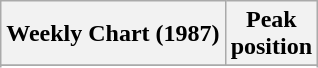<table class="wikitable sortable">
<tr>
<th scope="col">Weekly Chart (1987)</th>
<th scope="col">Peak<br>position</th>
</tr>
<tr>
</tr>
<tr>
</tr>
<tr>
</tr>
<tr>
</tr>
<tr>
</tr>
</table>
